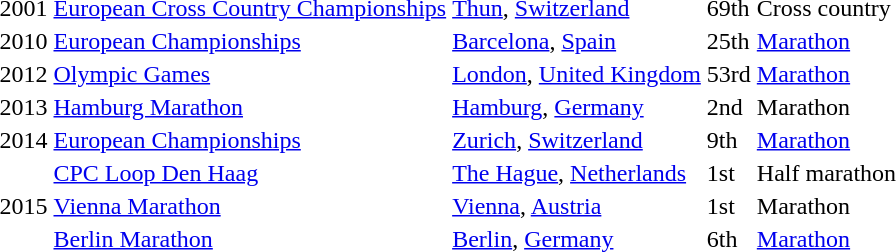<table>
<tr>
<td>2001</td>
<td><a href='#'>European Cross Country Championships</a></td>
<td><a href='#'>Thun</a>, <a href='#'>Switzerland</a></td>
<td>69th</td>
<td>Cross country</td>
</tr>
<tr>
<td>2010</td>
<td><a href='#'>European Championships</a></td>
<td><a href='#'>Barcelona</a>, <a href='#'>Spain</a></td>
<td>25th</td>
<td><a href='#'>Marathon</a></td>
</tr>
<tr>
<td>2012</td>
<td><a href='#'>Olympic Games</a></td>
<td><a href='#'>London</a>, <a href='#'>United Kingdom</a></td>
<td>53rd</td>
<td><a href='#'>Marathon</a></td>
</tr>
<tr>
<td>2013</td>
<td><a href='#'>Hamburg Marathon</a></td>
<td><a href='#'>Hamburg</a>, <a href='#'>Germany</a></td>
<td>2nd</td>
<td>Marathon</td>
</tr>
<tr>
<td>2014</td>
<td><a href='#'>European Championships</a></td>
<td><a href='#'>Zurich</a>, <a href='#'>Switzerland</a></td>
<td>9th</td>
<td><a href='#'>Marathon</a></td>
</tr>
<tr>
<td rowspan=3>2015</td>
<td><a href='#'>CPC Loop Den Haag</a></td>
<td><a href='#'>The Hague</a>, <a href='#'>Netherlands</a></td>
<td>1st</td>
<td>Half marathon</td>
</tr>
<tr>
<td><a href='#'>Vienna Marathon</a></td>
<td><a href='#'>Vienna</a>, <a href='#'>Austria</a></td>
<td>1st</td>
<td>Marathon</td>
</tr>
<tr>
<td><a href='#'>Berlin Marathon</a></td>
<td><a href='#'>Berlin</a>, <a href='#'>Germany</a></td>
<td>6th</td>
<td><a href='#'>Marathon</a></td>
</tr>
</table>
